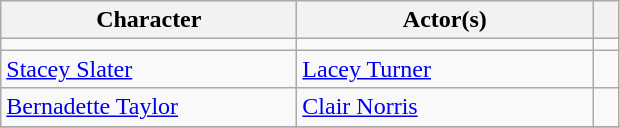<table class="wikitable sortable">
<tr>
<th scope="col" style="width:190px;">Character</th>
<th scope="col" style="width:190px;">Actor(s)</th>
<th scope="col" style="width:10px;"></th>
</tr>
<tr>
<td></td>
<td></td>
<td style="text-align:center;"></td>
</tr>
<tr>
<td><a href='#'>Stacey Slater</a></td>
<td><a href='#'>Lacey Turner</a></td>
<td style="text-align: center;"></td>
</tr>
<tr>
<td><a href='#'>Bernadette Taylor</a></td>
<td><a href='#'>Clair Norris</a></td>
<td style="text-align: center;"></td>
</tr>
<tr>
</tr>
</table>
